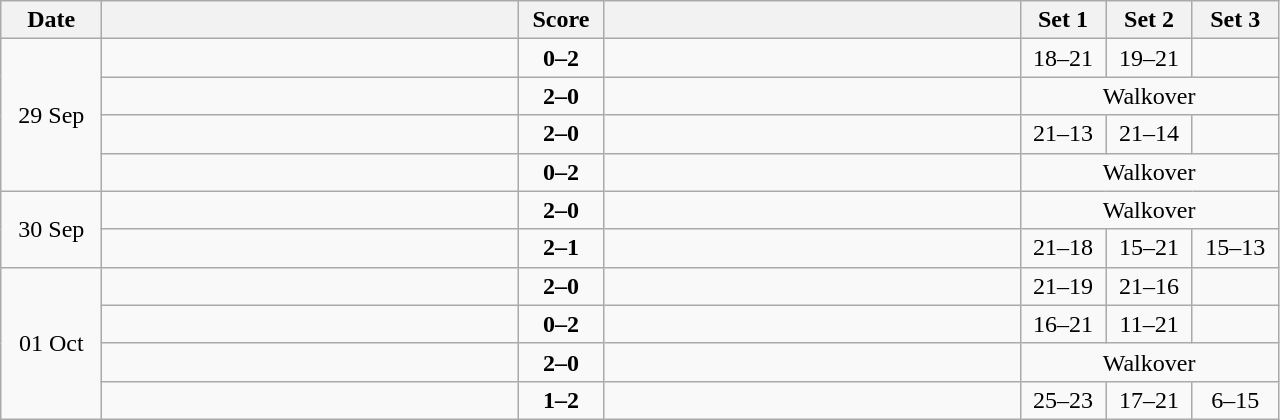<table class="wikitable" style="text-align: center;">
<tr>
<th width="60">Date</th>
<th align="right" width="270"></th>
<th width="50">Score</th>
<th align="left" width="270"></th>
<th width="50">Set 1</th>
<th width="50">Set 2</th>
<th width="50">Set 3</th>
</tr>
<tr>
<td rowspan=4>29 Sep</td>
<td align=left></td>
<td align=center><strong>0–2</strong></td>
<td align=left><strong></strong></td>
<td>18–21</td>
<td>19–21</td>
<td></td>
</tr>
<tr>
<td align=left><strong></strong></td>
<td align=center><strong>2–0</strong></td>
<td align=left></td>
<td colspan=3>Walkover</td>
</tr>
<tr>
<td align=left><strong></strong></td>
<td align=center><strong>2–0</strong></td>
<td align=left></td>
<td>21–13</td>
<td>21–14</td>
<td></td>
</tr>
<tr>
<td align=left></td>
<td align=center><strong>0–2</strong></td>
<td align=left><strong></strong></td>
<td colspan=3>Walkover</td>
</tr>
<tr>
<td rowspan=2>30 Sep</td>
<td align=left><strong></strong></td>
<td align=center><strong>2–0</strong></td>
<td align=left></td>
<td colspan=3>Walkover</td>
</tr>
<tr>
<td align=left><strong></strong></td>
<td align=center><strong>2–1</strong></td>
<td align=left></td>
<td>21–18</td>
<td>15–21</td>
<td>15–13</td>
</tr>
<tr>
<td rowspan=4>01 Oct</td>
<td align=left><strong></strong></td>
<td align=center><strong>2–0</strong></td>
<td align=left></td>
<td>21–19</td>
<td>21–16</td>
<td></td>
</tr>
<tr>
<td align=left></td>
<td align=center><strong>0–2</strong></td>
<td align=left><strong></strong></td>
<td>16–21</td>
<td>11–21</td>
<td></td>
</tr>
<tr>
<td align=left><strong></strong></td>
<td align=center><strong>2–0</strong></td>
<td align=left></td>
<td colspan=3>Walkover</td>
</tr>
<tr>
<td align=left></td>
<td align=center><strong>1–2</strong></td>
<td align=left><strong></strong></td>
<td>25–23</td>
<td>17–21</td>
<td>6–15</td>
</tr>
</table>
